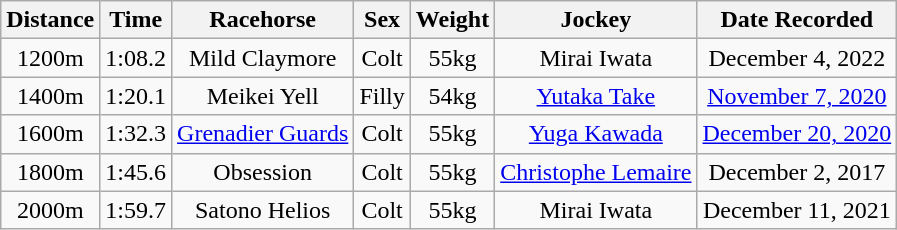<table class="wikitable" style="text-align: center;">
<tr>
<th>Distance</th>
<th>Time</th>
<th>Racehorse</th>
<th>Sex</th>
<th>Weight</th>
<th>Jockey</th>
<th>Date Recorded</th>
</tr>
<tr>
<td>1200m</td>
<td>1:08.2</td>
<td>Mild Claymore</td>
<td>Colt</td>
<td>55kg</td>
<td>Mirai Iwata</td>
<td>December 4, 2022</td>
</tr>
<tr>
<td>1400m</td>
<td>1:20.1</td>
<td>Meikei Yell</td>
<td>Filly</td>
<td>54kg</td>
<td><a href='#'>Yutaka Take</a></td>
<td><a href='#'>November 7, 2020</a></td>
</tr>
<tr>
<td>1600m</td>
<td>1:32.3</td>
<td><a href='#'>Grenadier Guards</a></td>
<td>Colt</td>
<td>55kg</td>
<td><a href='#'>Yuga Kawada</a></td>
<td><a href='#'>December 20, 2020</a></td>
</tr>
<tr>
<td>1800m</td>
<td>1:45.6</td>
<td>Obsession</td>
<td>Colt</td>
<td>55kg</td>
<td><a href='#'>Christophe Lemaire</a></td>
<td>December 2, 2017</td>
</tr>
<tr>
<td>2000m</td>
<td>1:59.7</td>
<td>Satono Helios</td>
<td>Colt</td>
<td>55kg</td>
<td>Mirai Iwata</td>
<td>December 11, 2021</td>
</tr>
</table>
